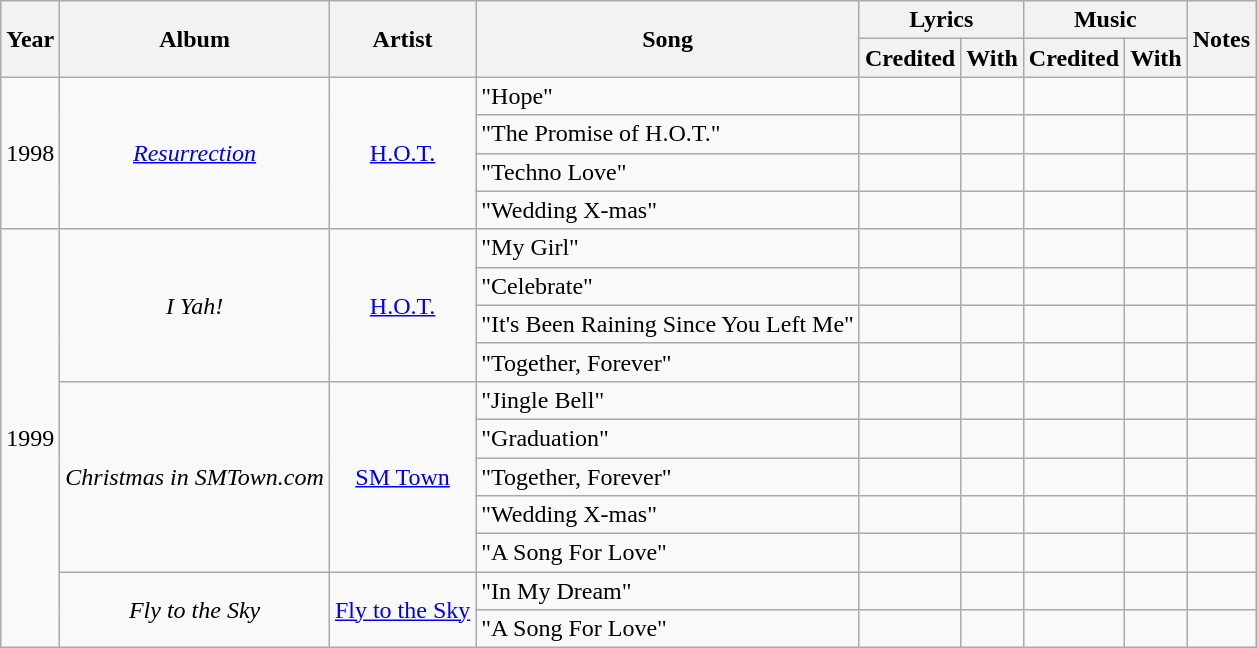<table class="wikitable">
<tr>
<th rowspan="2">Year</th>
<th rowspan="2">Album</th>
<th rowspan="2">Artist</th>
<th rowspan="2">Song</th>
<th colspan="2">Lyrics</th>
<th colspan="2">Music</th>
<th rowspan="2">Notes</th>
</tr>
<tr>
<th>Credited</th>
<th>With</th>
<th>Credited</th>
<th>With</th>
</tr>
<tr>
<td rowspan=4>1998</td>
<td rowspan="4" style="text-align:center;"><em><a href='#'>Resurrection</a></em></td>
<td rowspan="4" style="text-align:center;"><a href='#'>H.O.T.</a></td>
<td>"Hope"</td>
<td></td>
<td></td>
<td></td>
<td></td>
<td></td>
</tr>
<tr>
<td>"The Promise of H.O.T."</td>
<td></td>
<td></td>
<td></td>
<td></td>
<td></td>
</tr>
<tr>
<td>"Techno Love"</td>
<td></td>
<td></td>
<td></td>
<td></td>
<td></td>
</tr>
<tr>
<td>"Wedding X-mas"</td>
<td></td>
<td></td>
<td></td>
<td></td>
<td></td>
</tr>
<tr>
<td rowspan=11>1999</td>
<td rowspan="4" style="text-align:center;"><em>I Yah!</em></td>
<td rowspan="4" style="text-align:center;"><a href='#'>H.O.T.</a></td>
<td>"My Girl"</td>
<td></td>
<td></td>
<td></td>
<td></td>
<td></td>
</tr>
<tr>
<td>"Celebrate"</td>
<td></td>
<td></td>
<td></td>
<td></td>
<td></td>
</tr>
<tr>
<td>"It's Been Raining Since You Left Me"</td>
<td></td>
<td></td>
<td></td>
<td></td>
<td></td>
</tr>
<tr>
<td>"Together, Forever"</td>
<td></td>
<td></td>
<td></td>
<td></td>
<td></td>
</tr>
<tr>
<td rowspan="5" style="text-align:center;"><em>Christmas in SMTown.com</em></td>
<td rowspan="5" style="text-align:center;"><a href='#'>SM Town</a></td>
<td>"Jingle Bell"</td>
<td></td>
<td></td>
<td></td>
<td></td>
<td></td>
</tr>
<tr>
<td>"Graduation"</td>
<td></td>
<td></td>
<td></td>
<td></td>
<td></td>
</tr>
<tr>
<td>"Together, Forever"</td>
<td></td>
<td></td>
<td></td>
<td></td>
<td></td>
</tr>
<tr>
<td>"Wedding X-mas"</td>
<td></td>
<td></td>
<td></td>
<td></td>
<td></td>
</tr>
<tr>
<td>"A Song For Love"</td>
<td></td>
<td></td>
<td></td>
<td></td>
<td></td>
</tr>
<tr>
<td rowspan="2" style="text-align:center;"><em>Fly to the Sky</em></td>
<td rowspan="2" style="text-align:center;"><a href='#'>Fly to the Sky</a></td>
<td>"In My Dream"</td>
<td></td>
<td></td>
<td></td>
<td></td>
<td></td>
</tr>
<tr>
<td>"A Song For Love"</td>
<td></td>
<td></td>
<td></td>
<td></td>
<td></td>
</tr>
</table>
